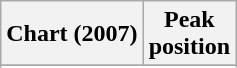<table class="wikitable sortable plainrowheaders" style="text-align:center">
<tr>
<th scope="col">Chart (2007)</th>
<th scope="col">Peak<br>position</th>
</tr>
<tr>
</tr>
<tr>
</tr>
</table>
